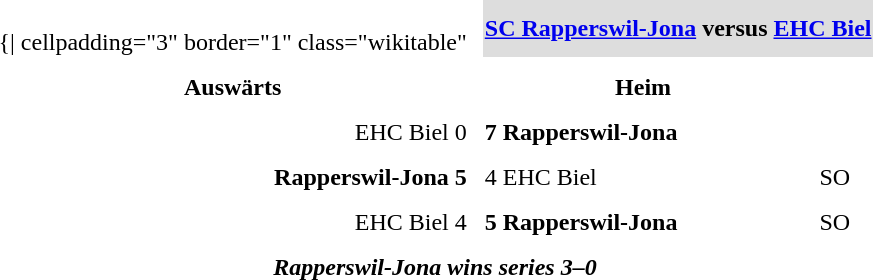<table cellspacing="10">
<tr>
<td valign="top"><br>	{| cellpadding="3" border="1"  class="wikitable"</td>
<th bgcolor="#DDDDDD" colspan="4"><a href='#'>SC Rapperswil-Jona</a> versus <a href='#'>EHC Biel</a></th>
</tr>
<tr>
<th>Auswärts</th>
<th>Heim</th>
</tr>
<tr>
<td align = "right">EHC Biel 0</td>
<td><strong>7 Rapperswil-Jona</strong></td>
</tr>
<tr>
<td align = "right"><strong>Rapperswil-Jona 5</strong></td>
<td>4 EHC Biel</td>
<td>SO</td>
</tr>
<tr>
<td align = "right">EHC Biel 4</td>
<td><strong>5 Rapperswil-Jona</strong></td>
<td>SO</td>
</tr>
<tr align="center">
<td colspan="4"><strong><em>Rapperswil-Jona wins series 3–0</em></strong></td>
</tr>
</table>
